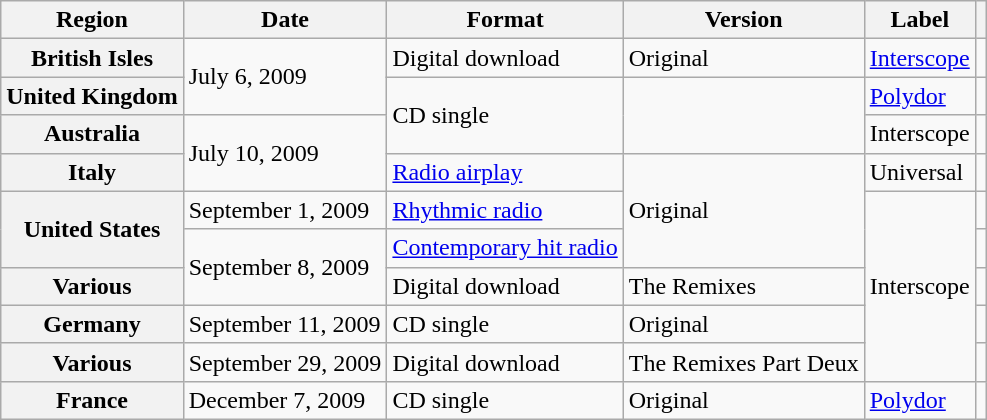<table class="wikitable plainrowheaders">
<tr>
<th scope="col">Region</th>
<th scope="col">Date</th>
<th scope="col">Format</th>
<th scope="col">Version</th>
<th scope="col">Label</th>
<th scope="col"></th>
</tr>
<tr>
<th scope="row">British Isles</th>
<td rowspan="2">July 6, 2009</td>
<td>Digital download</td>
<td>Original</td>
<td><a href='#'>Interscope</a></td>
<td style="text-align:center;"></td>
</tr>
<tr>
<th scope="row">United Kingdom</th>
<td rowspan="2">CD single</td>
<td rowspan="2"></td>
<td><a href='#'>Polydor</a></td>
<td style="text-align:center;"></td>
</tr>
<tr>
<th scope="row">Australia</th>
<td rowspan="2">July 10, 2009</td>
<td>Interscope</td>
<td style="text-align:center;"></td>
</tr>
<tr>
<th scope="row">Italy</th>
<td><a href='#'>Radio airplay</a></td>
<td rowspan="3">Original</td>
<td>Universal</td>
<td style="text-align:center;"></td>
</tr>
<tr>
<th scope="row" rowspan="2">United States</th>
<td>September 1, 2009</td>
<td><a href='#'>Rhythmic radio</a></td>
<td rowspan="5">Interscope</td>
<td style="text-align:center;"></td>
</tr>
<tr>
<td rowspan="2">September 8, 2009</td>
<td><a href='#'>Contemporary hit radio</a></td>
<td style="text-align:center;"></td>
</tr>
<tr>
<th scope="row">Various</th>
<td>Digital download</td>
<td>The Remixes</td>
<td style="text-align:center;"></td>
</tr>
<tr>
<th scope="row">Germany</th>
<td>September 11, 2009</td>
<td>CD single</td>
<td>Original</td>
<td style="text-align:center;"></td>
</tr>
<tr>
<th scope="row">Various</th>
<td>September 29, 2009</td>
<td>Digital download</td>
<td>The Remixes Part Deux</td>
<td style="text-align:center;"></td>
</tr>
<tr>
<th scope="row">France</th>
<td>December 7, 2009</td>
<td>CD single</td>
<td>Original</td>
<td><a href='#'>Polydor</a></td>
<td style="text-align:center;"></td>
</tr>
</table>
